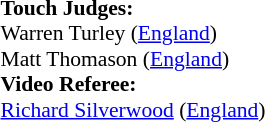<table width=100% style="font-size: 90%">
<tr>
<td><br><strong>Touch Judges:</strong>
<br>Warren Turley (<a href='#'>England</a>)
<br>Matt Thomason (<a href='#'>England</a>)
<br><strong>Video Referee:</strong>
<br><a href='#'>Richard Silverwood</a> (<a href='#'>England</a>)</td>
</tr>
</table>
